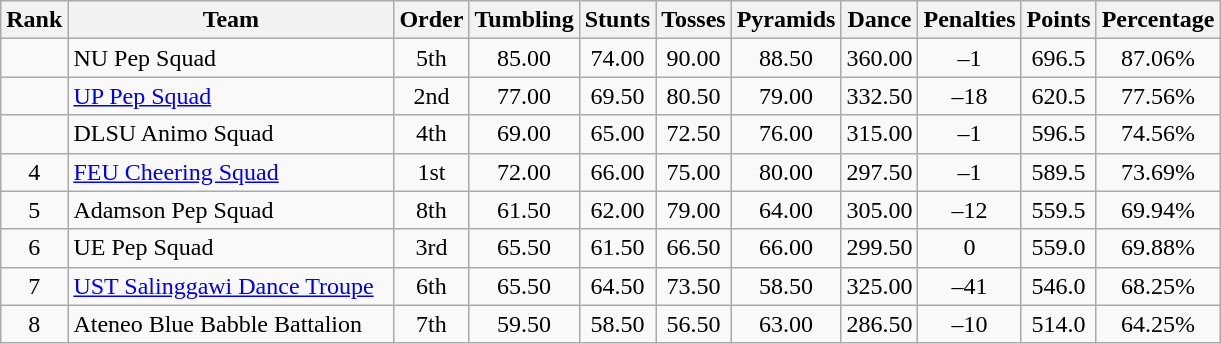<table class="wikitable sortable" style="text-align:center;">
<tr>
<th style="width:30px;">Rank</th>
<th style="width:210px;">Team</th>
<th style="width:40px;">Order</th>
<th>Tumbling</th>
<th>Stunts</th>
<th>Tosses</th>
<th>Pyramids</th>
<th>Dance</th>
<th>Penalties</th>
<th>Points</th>
<th>Percentage</th>
</tr>
<tr>
<td></td>
<td align=left> NU Pep Squad</td>
<td>5th</td>
<td>85.00</td>
<td>74.00</td>
<td>90.00</td>
<td>88.50</td>
<td>360.00</td>
<td>–1</td>
<td>696.5</td>
<td>87.06%</td>
</tr>
<tr>
<td></td>
<td align=left> <a href='#'>UP Pep Squad</a></td>
<td>2nd</td>
<td>77.00</td>
<td>69.50</td>
<td>80.50</td>
<td>79.00</td>
<td>332.50</td>
<td>–18</td>
<td>620.5</td>
<td>77.56%</td>
</tr>
<tr>
<td></td>
<td align=left> DLSU Animo Squad</td>
<td>4th</td>
<td>69.00</td>
<td>65.00</td>
<td>72.50</td>
<td>76.00</td>
<td>315.00</td>
<td>–1</td>
<td>596.5</td>
<td>74.56%</td>
</tr>
<tr>
<td>4</td>
<td align=left> <a href='#'>FEU Cheering Squad</a></td>
<td>1st</td>
<td>72.00</td>
<td>66.00</td>
<td>75.00</td>
<td>80.00</td>
<td>297.50</td>
<td>–1</td>
<td>589.5</td>
<td>73.69%</td>
</tr>
<tr>
<td>5</td>
<td align=left> Adamson Pep Squad</td>
<td>8th</td>
<td>61.50</td>
<td>62.00</td>
<td>79.00</td>
<td>64.00</td>
<td>305.00</td>
<td>–12</td>
<td>559.5</td>
<td>69.94%</td>
</tr>
<tr>
<td>6</td>
<td align=left> UE Pep Squad</td>
<td>3rd</td>
<td>65.50</td>
<td>61.50</td>
<td>66.50</td>
<td>66.00</td>
<td>299.50</td>
<td>0</td>
<td>559.0</td>
<td>69.88%</td>
</tr>
<tr>
<td>7</td>
<td align=left> <a href='#'>UST Salinggawi Dance Troupe</a></td>
<td>6th</td>
<td>65.50</td>
<td>64.50</td>
<td>73.50</td>
<td>58.50</td>
<td>325.00</td>
<td>–41</td>
<td>546.0</td>
<td>68.25%</td>
</tr>
<tr>
<td>8</td>
<td align=left> Ateneo Blue Babble Battalion</td>
<td>7th</td>
<td>59.50</td>
<td>58.50</td>
<td>56.50</td>
<td>63.00</td>
<td>286.50</td>
<td>–10</td>
<td>514.0</td>
<td>64.25%</td>
</tr>
</table>
